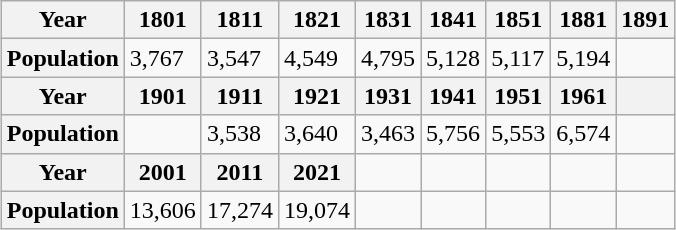<table class="wikitable" style="margin:auto;">
<tr>
<th>Year</th>
<th>1801</th>
<th>1811</th>
<th>1821</th>
<th>1831</th>
<th>1841</th>
<th>1851</th>
<th>1881</th>
<th>1891</th>
</tr>
<tr>
<th>Population</th>
<td>3,767</td>
<td>3,547</td>
<td>4,549</td>
<td>4,795</td>
<td>5,128</td>
<td>5,117</td>
<td>5,194</td>
<td></td>
</tr>
<tr>
<th>Year</th>
<th>1901</th>
<th>1911</th>
<th>1921</th>
<th>1931</th>
<th>1941</th>
<th>1951</th>
<th>1961</th>
<th></th>
</tr>
<tr>
<th>Population</th>
<td></td>
<td>3,538</td>
<td>3,640</td>
<td>3,463</td>
<td>5,756</td>
<td>5,553</td>
<td>6,574</td>
<td></td>
</tr>
<tr>
<th>Year</th>
<th>2001</th>
<th>2011</th>
<th>2021</th>
<td></td>
<td></td>
<td></td>
<td></td>
<td></td>
</tr>
<tr>
<th>Population</th>
<td>13,606</td>
<td>17,274</td>
<td>19,074</td>
<td></td>
<td></td>
<td></td>
<td></td>
<td></td>
</tr>
</table>
